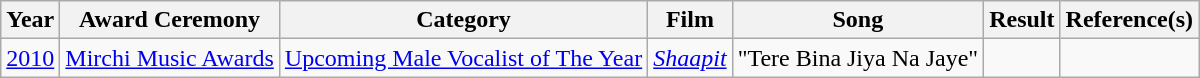<table class="wikitable">
<tr>
<th>Year</th>
<th>Award Ceremony</th>
<th>Category</th>
<th>Film</th>
<th>Song</th>
<th>Result</th>
<th>Reference(s)</th>
</tr>
<tr>
<td><a href='#'>2010</a></td>
<td><a href='#'>Mirchi Music Awards</a></td>
<td><a href='#'>Upcoming Male Vocalist of The Year</a></td>
<td><em><a href='#'>Shaapit</a></em></td>
<td>"Tere Bina Jiya Na Jaye"</td>
<td></td>
<td></td>
</tr>
</table>
